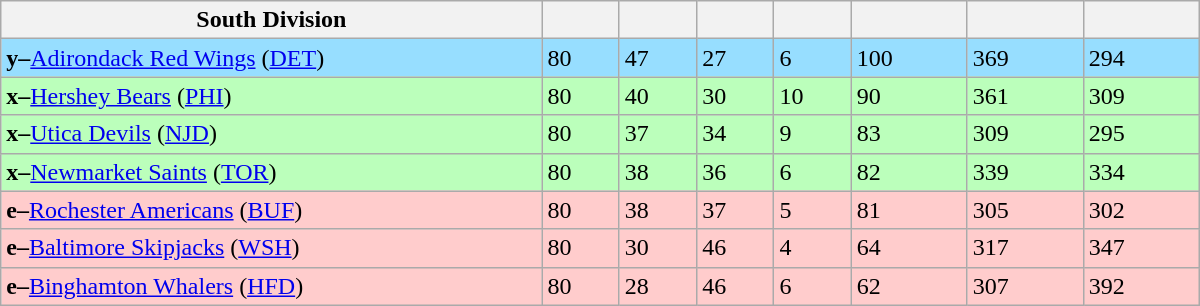<table class="wikitable" style="width:50em">
<tr>
<th width="35%">South Division</th>
<th width="5%"></th>
<th width="5%"></th>
<th width="5%"></th>
<th width="5%"></th>
<th width="7.5%"></th>
<th width="7.5%"></th>
<th width="7.5%"></th>
</tr>
<tr bgcolor="#97DEFF">
<td><strong>y–</strong><a href='#'>Adirondack Red Wings</a> (<a href='#'>DET</a>)</td>
<td>80</td>
<td>47</td>
<td>27</td>
<td>6</td>
<td>100</td>
<td>369</td>
<td>294</td>
</tr>
<tr bgcolor="#bbffbb">
<td><strong>x–</strong><a href='#'>Hershey Bears</a> (<a href='#'>PHI</a>)</td>
<td>80</td>
<td>40</td>
<td>30</td>
<td>10</td>
<td>90</td>
<td>361</td>
<td>309</td>
</tr>
<tr bgcolor="#bbffbb">
<td><strong>x–</strong><a href='#'>Utica Devils</a> (<a href='#'>NJD</a>)</td>
<td>80</td>
<td>37</td>
<td>34</td>
<td>9</td>
<td>83</td>
<td>309</td>
<td>295</td>
</tr>
<tr bgcolor="#bbffbb">
<td><strong>x–</strong><a href='#'>Newmarket Saints</a> (<a href='#'>TOR</a>)</td>
<td>80</td>
<td>38</td>
<td>36</td>
<td>6</td>
<td>82</td>
<td>339</td>
<td>334</td>
</tr>
<tr bgcolor="#ffcccc">
<td><strong>e–</strong><a href='#'>Rochester Americans</a> (<a href='#'>BUF</a>)</td>
<td>80</td>
<td>38</td>
<td>37</td>
<td>5</td>
<td>81</td>
<td>305</td>
<td>302</td>
</tr>
<tr bgcolor="#ffcccc">
<td><strong>e–</strong><a href='#'>Baltimore Skipjacks</a> (<a href='#'>WSH</a>)</td>
<td>80</td>
<td>30</td>
<td>46</td>
<td>4</td>
<td>64</td>
<td>317</td>
<td>347</td>
</tr>
<tr bgcolor="#ffcccc">
<td><strong>e–</strong><a href='#'>Binghamton Whalers</a> (<a href='#'>HFD</a>)</td>
<td>80</td>
<td>28</td>
<td>46</td>
<td>6</td>
<td>62</td>
<td>307</td>
<td>392</td>
</tr>
</table>
